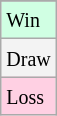<table class="wikitable">
<tr>
</tr>
<tr bgcolor = "#d0ffe3">
<td><small>Win</small></td>
</tr>
<tr bgcolor = "#f3f3f3">
<td><small>Draw</small></td>
</tr>
<tr bgcolor = "#ffd0e3">
<td><small>Loss</small></td>
</tr>
</table>
